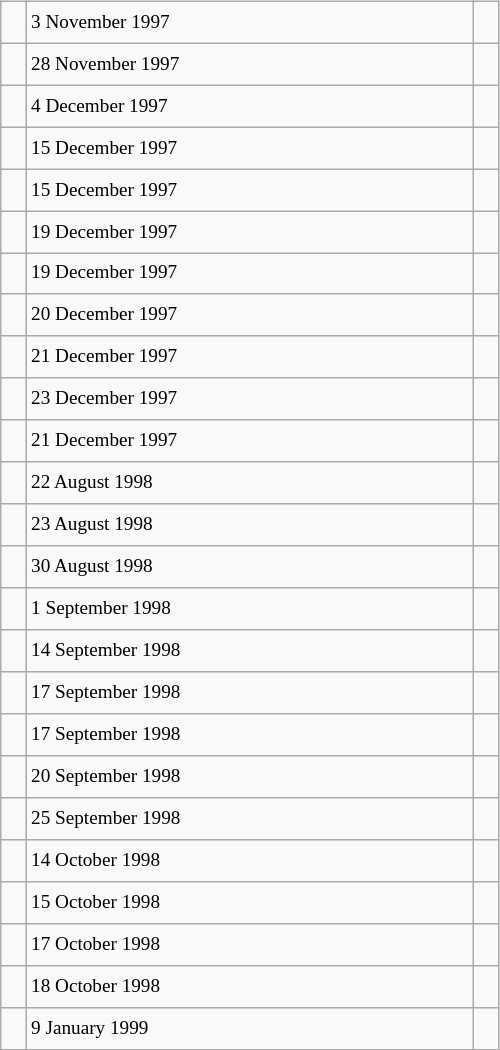<table class="wikitable" style="font-size: 80%; float: left; width: 26em; margin-right: 1em; height: 700px">
<tr>
<td></td>
<td>3 November 1997</td>
<td></td>
</tr>
<tr>
<td></td>
<td>28 November 1997</td>
<td></td>
</tr>
<tr>
<td></td>
<td>4 December 1997</td>
<td></td>
</tr>
<tr>
<td></td>
<td>15 December 1997</td>
<td></td>
</tr>
<tr>
<td></td>
<td>15 December 1997</td>
<td></td>
</tr>
<tr>
<td></td>
<td>19 December 1997</td>
<td></td>
</tr>
<tr>
<td></td>
<td>19 December 1997</td>
<td></td>
</tr>
<tr>
<td></td>
<td>20 December 1997</td>
<td></td>
</tr>
<tr>
<td></td>
<td>21 December 1997</td>
<td></td>
</tr>
<tr>
<td></td>
<td>23 December 1997</td>
<td></td>
</tr>
<tr>
<td></td>
<td>21 December 1997</td>
<td></td>
</tr>
<tr>
<td></td>
<td>22 August 1998</td>
<td></td>
</tr>
<tr>
<td></td>
<td>23 August 1998</td>
<td></td>
</tr>
<tr>
<td></td>
<td>30 August 1998</td>
<td></td>
</tr>
<tr>
<td></td>
<td>1 September 1998</td>
<td></td>
</tr>
<tr>
<td></td>
<td>14 September 1998</td>
<td></td>
</tr>
<tr>
<td></td>
<td>17 September 1998</td>
<td></td>
</tr>
<tr>
<td></td>
<td>17 September 1998</td>
<td></td>
</tr>
<tr>
<td></td>
<td>20 September 1998</td>
<td></td>
</tr>
<tr>
<td></td>
<td>25 September 1998</td>
<td></td>
</tr>
<tr>
<td></td>
<td>14 October 1998</td>
<td></td>
</tr>
<tr>
<td></td>
<td>15 October 1998</td>
<td></td>
</tr>
<tr>
<td></td>
<td>17 October 1998</td>
<td></td>
</tr>
<tr>
<td></td>
<td>18 October 1998</td>
<td></td>
</tr>
<tr>
<td></td>
<td>9 January 1999</td>
<td></td>
</tr>
</table>
